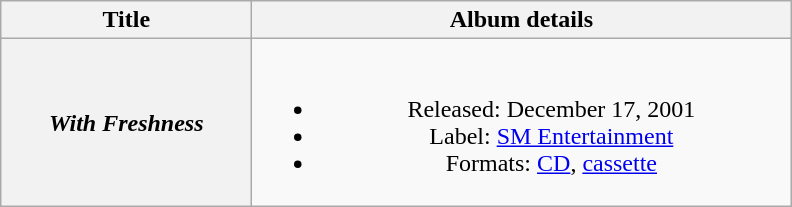<table class="wikitable plainrowheaders" style="text-align:center;">
<tr>
<th style="width:10em;">Title</th>
<th style="width:22em;">Album details</th>
</tr>
<tr>
<th scope=row><em>With Freshness</em></th>
<td><br><ul><li>Released: December 17, 2001</li><li>Label: <a href='#'>SM Entertainment</a></li><li>Formats: <a href='#'>CD</a>, <a href='#'>cassette</a></li></ul></td>
</tr>
</table>
